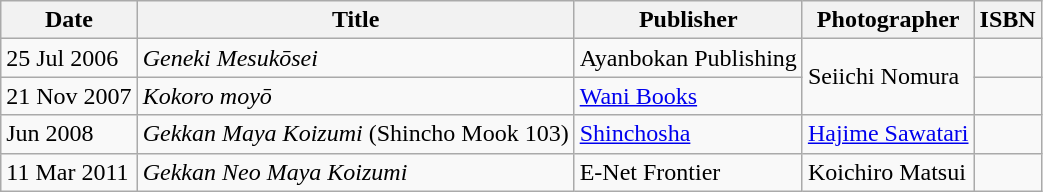<table class="wikitable">
<tr>
<th>Date</th>
<th>Title</th>
<th>Publisher</th>
<th>Photographer</th>
<th>ISBN</th>
</tr>
<tr>
<td>25 Jul 2006</td>
<td><em>Geneki Mesukōsei</em></td>
<td>Ayanbokan Publishing</td>
<td rowspan="2">Seiichi Nomura</td>
<td></td>
</tr>
<tr>
<td>21 Nov 2007</td>
<td><em>Kokoro moyō</em></td>
<td><a href='#'>Wani Books</a></td>
<td></td>
</tr>
<tr>
<td>Jun 2008</td>
<td><em>Gekkan Maya Koizumi</em> (Shincho Mook 103)</td>
<td><a href='#'>Shinchosha</a></td>
<td><a href='#'>Hajime Sawatari</a></td>
<td></td>
</tr>
<tr>
<td>11 Mar 2011</td>
<td><em>Gekkan Neo Maya Koizumi</em></td>
<td>E-Net Frontier</td>
<td>Koichiro Matsui</td>
<td></td>
</tr>
</table>
